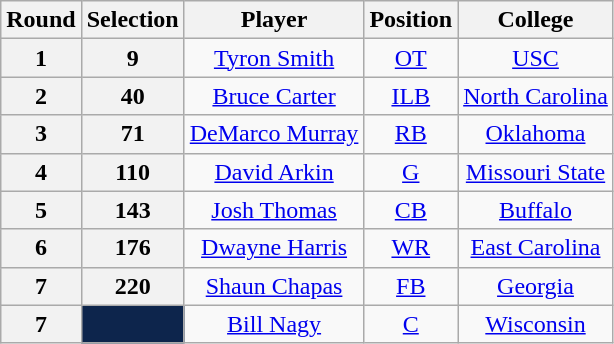<table class="wikitable" style="text-align:center;">
<tr>
<th>Round</th>
<th>Selection</th>
<th>Player</th>
<th>Position</th>
<th>College</th>
</tr>
<tr>
<th>1</th>
<th>9</th>
<td><a href='#'>Tyron Smith</a></td>
<td><a href='#'>OT</a></td>
<td><a href='#'>USC</a></td>
</tr>
<tr>
<th>2</th>
<th>40</th>
<td><a href='#'>Bruce Carter</a></td>
<td><a href='#'>ILB</a></td>
<td><a href='#'>North Carolina</a></td>
</tr>
<tr>
<th>3</th>
<th>71</th>
<td><a href='#'>DeMarco Murray</a></td>
<td><a href='#'>RB</a></td>
<td><a href='#'>Oklahoma</a></td>
</tr>
<tr>
<th>4</th>
<th>110</th>
<td><a href='#'>David Arkin</a></td>
<td><a href='#'>G</a></td>
<td><a href='#'>Missouri State</a></td>
</tr>
<tr>
<th>5</th>
<th>143</th>
<td><a href='#'>Josh Thomas</a></td>
<td><a href='#'>CB</a></td>
<td><a href='#'>Buffalo</a></td>
</tr>
<tr>
<th>6</th>
<th>176</th>
<td><a href='#'>Dwayne Harris</a></td>
<td><a href='#'>WR</a></td>
<td><a href='#'>East Carolina</a></td>
</tr>
<tr>
<th>7</th>
<th>220 </th>
<td><a href='#'>Shaun Chapas</a></td>
<td><a href='#'>FB</a></td>
<td><a href='#'>Georgia</a></td>
</tr>
<tr>
<th>7</th>
<th style="background:#0D254C;"></th>
<td><a href='#'>Bill Nagy</a></td>
<td><a href='#'>C</a></td>
<td><a href='#'>Wisconsin</a></td>
</tr>
</table>
